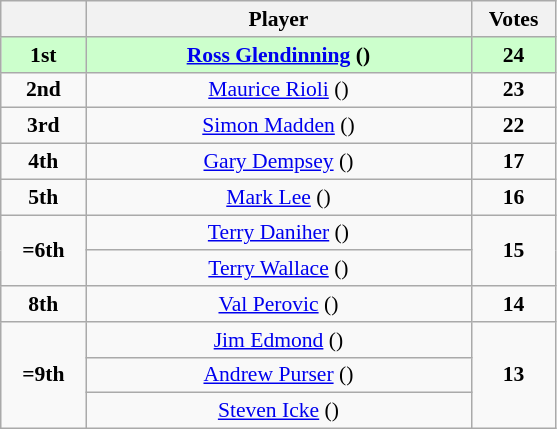<table class="wikitable" style="text-align: center; font-size: 90%;">
<tr>
<th width="50"></th>
<th width="250">Player</th>
<th width="50">Votes</th>
</tr>
<tr style="background: #CCFFCC;">
<td><strong>1st</strong></td>
<td><strong><a href='#'>Ross Glendinning</a> ()</strong></td>
<td><strong>24</strong></td>
</tr>
<tr>
<td><strong>2nd</strong></td>
<td><a href='#'>Maurice Rioli</a> ()</td>
<td><strong>23</strong></td>
</tr>
<tr>
<td><strong>3rd</strong></td>
<td><a href='#'>Simon Madden</a> ()</td>
<td><strong>22</strong></td>
</tr>
<tr>
<td><strong>4th</strong></td>
<td><a href='#'>Gary Dempsey</a> ()</td>
<td><strong>17</strong></td>
</tr>
<tr>
<td><strong>5th</strong></td>
<td><a href='#'>Mark Lee</a> ()</td>
<td><strong>16</strong></td>
</tr>
<tr>
<td rowspan=2><strong>=6th</strong></td>
<td><a href='#'>Terry Daniher</a> ()</td>
<td rowspan=2><strong>15</strong></td>
</tr>
<tr>
<td><a href='#'>Terry Wallace</a> ()</td>
</tr>
<tr>
<td><strong>8th</strong></td>
<td><a href='#'>Val Perovic</a> ()</td>
<td><strong>14</strong></td>
</tr>
<tr>
<td rowspan=3><strong>=9th</strong></td>
<td><a href='#'>Jim Edmond</a> ()</td>
<td rowspan=3><strong>13</strong></td>
</tr>
<tr>
<td><a href='#'>Andrew Purser</a> ()</td>
</tr>
<tr>
<td><a href='#'>Steven Icke</a> ()</td>
</tr>
</table>
